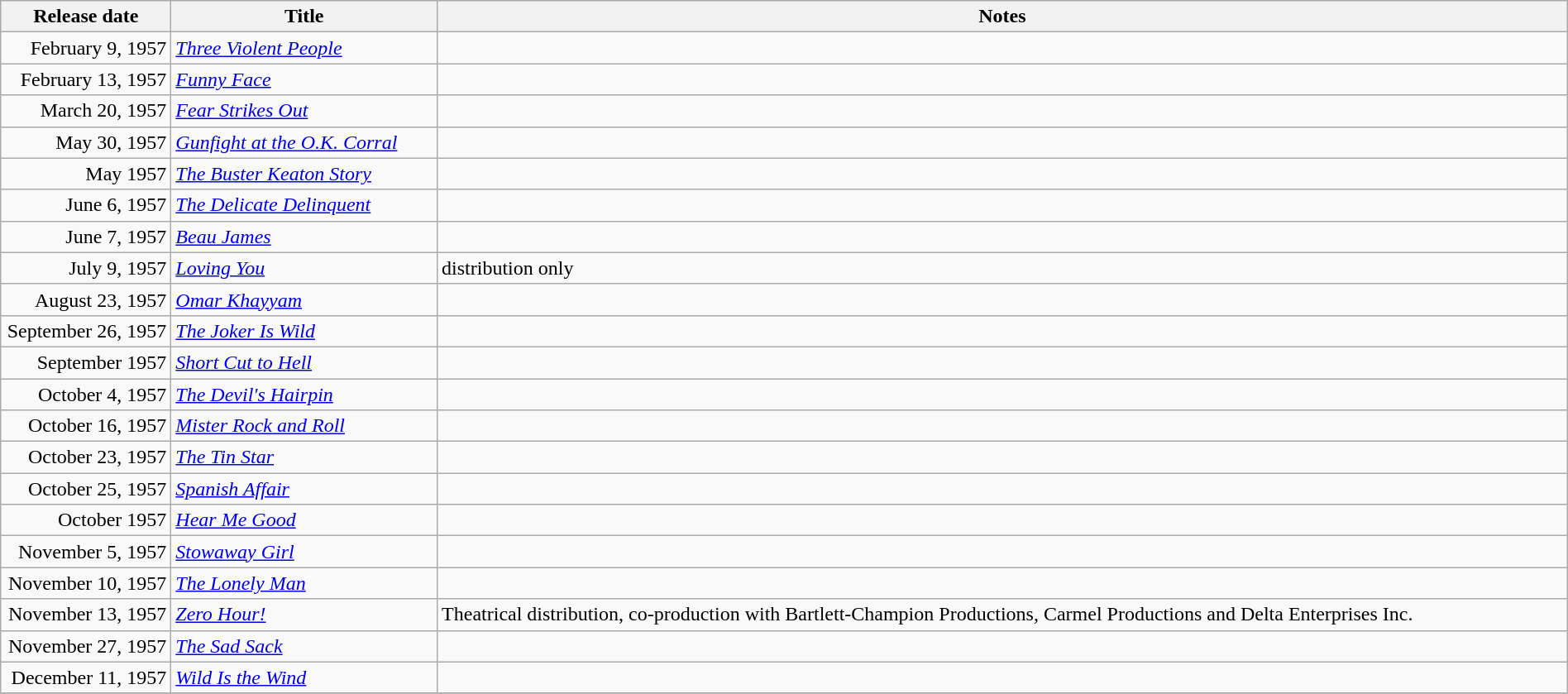<table class="wikitable sortable" style="width:100%;">
<tr>
<th scope="col" style="width:130px;">Release date</th>
<th>Title</th>
<th>Notes</th>
</tr>
<tr>
<td style="text-align:right;">February 9, 1957</td>
<td><em><a href='#'>Three Violent People</a></em></td>
<td></td>
</tr>
<tr>
<td style="text-align:right;">February 13, 1957</td>
<td><em><a href='#'>Funny Face</a></em></td>
<td></td>
</tr>
<tr>
<td style="text-align:right;">March 20, 1957</td>
<td><em><a href='#'>Fear Strikes Out</a></em></td>
<td></td>
</tr>
<tr>
<td style="text-align:right;">May 30, 1957</td>
<td><em><a href='#'>Gunfight at the O.K. Corral</a></em></td>
<td></td>
</tr>
<tr>
<td style="text-align:right;">May 1957</td>
<td><em><a href='#'>The Buster Keaton Story</a></em></td>
<td></td>
</tr>
<tr>
<td style="text-align:right;">June 6, 1957</td>
<td><em><a href='#'>The Delicate Delinquent</a></em></td>
<td></td>
</tr>
<tr>
<td style="text-align:right;">June 7, 1957</td>
<td><em><a href='#'>Beau James</a></em></td>
<td></td>
</tr>
<tr>
<td style="text-align:right;">July 9, 1957</td>
<td><em><a href='#'>Loving You</a></em></td>
<td>distribution only</td>
</tr>
<tr>
<td style="text-align:right;">August 23, 1957</td>
<td><em><a href='#'>Omar Khayyam</a></em></td>
<td></td>
</tr>
<tr>
<td style="text-align:right;">September 26, 1957</td>
<td><em><a href='#'>The Joker Is Wild</a></em></td>
<td></td>
</tr>
<tr>
<td style="text-align:right;">September 1957</td>
<td><em><a href='#'>Short Cut to Hell</a></em></td>
<td></td>
</tr>
<tr>
<td style="text-align:right;">October 4, 1957</td>
<td><em><a href='#'>The Devil's Hairpin</a></em></td>
<td></td>
</tr>
<tr>
<td style="text-align:right;">October 16, 1957</td>
<td><em><a href='#'>Mister Rock and Roll</a></em></td>
<td></td>
</tr>
<tr>
<td style="text-align:right;">October 23, 1957</td>
<td><em><a href='#'>The Tin Star</a></em></td>
<td></td>
</tr>
<tr>
<td style="text-align:right;">October 25, 1957</td>
<td><em><a href='#'>Spanish Affair</a></em></td>
<td></td>
</tr>
<tr>
<td style="text-align:right;">October 1957</td>
<td><em><a href='#'>Hear Me Good</a></em></td>
<td></td>
</tr>
<tr>
<td style="text-align:right;">November 5, 1957</td>
<td><em><a href='#'>Stowaway Girl</a></em></td>
<td></td>
</tr>
<tr>
<td style="text-align:right;">November 10, 1957</td>
<td><em><a href='#'>The Lonely Man</a></em></td>
<td></td>
</tr>
<tr>
<td style="text-align:right;">November 13, 1957</td>
<td><em><a href='#'>Zero Hour!</a></em></td>
<td>Theatrical distribution, co-production with Bartlett-Champion Productions, Carmel Productions and Delta Enterprises Inc.</td>
</tr>
<tr>
<td style="text-align:right;">November 27, 1957</td>
<td><em><a href='#'>The Sad Sack</a></em></td>
<td></td>
</tr>
<tr>
<td style="text-align:right;">December 11, 1957</td>
<td><em><a href='#'>Wild Is the Wind</a></em></td>
<td></td>
</tr>
<tr>
</tr>
</table>
